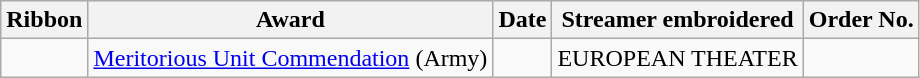<table class="wikitable">
<tr style="background:#efefef;">
<th>Ribbon</th>
<th>Award</th>
<th>Date</th>
<th>Streamer embroidered</th>
<th>Order No.</th>
</tr>
<tr ||>
<td></td>
<td><a href='#'>Meritorious Unit Commendation</a> (Army)</td>
<td></td>
<td>EUROPEAN THEATER</td>
<td></td>
</tr>
</table>
